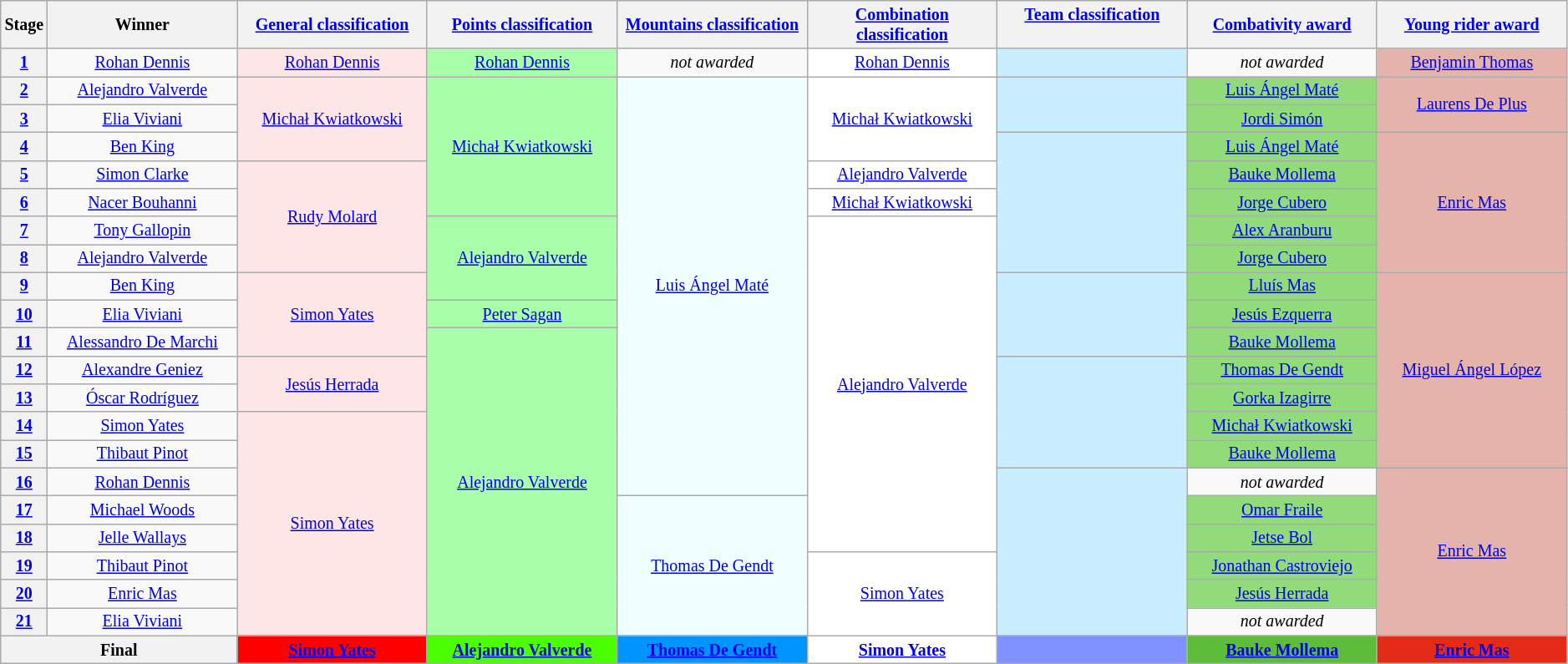<table class="wikitable" style="text-align:center; font-size:smaller; clear: both;">
<tr>
<th scope="col" style="width:2%;">Stage</th>
<th scope="col" style="width:12.25%;">Winner</th>
<th scope="col" style="width:12.25%;"><a href='#'>General classification</a><br></th>
<th scope="col" style="width:12.25%;"><a href='#'>Points classification</a><br></th>
<th scope="col" style="width:12.25%;"><a href='#'>Mountains classification</a><br></th>
<th scope="col" style="width:12.25%;"><a href='#'>Combination classification</a><br></th>
<th scope="col" style="width:12.25%;"><a href='#'>Team classification</a><br><br></th>
<th scope="col" style="width:12.25%;"><a href='#'>Combativity award</a><br></th>
<th scope="col" style="width:12.25%;"><a href='#'>Young rider award</a><br></th>
</tr>
<tr>
<th scope="row"><a href='#'>1</a></th>
<td><a href='#'>Rohan Dennis</a></td>
<td style="background:#FFE6E6;"><a href='#'>Rohan Dennis</a></td>
<td style="background:#A9FFA9;"><a href='#'>Rohan Dennis</a></td>
<td><em>not awarded</em></td>
<td style="background:white;"><a href='#'>Rohan Dennis</a></td>
<td style="background:#C9EEFF;"></td>
<td><em>not awarded</em></td>
<td style="background:#E4B3AB;"><a href='#'>Benjamin Thomas</a></td>
</tr>
<tr>
<th scope="row"><a href='#'>2</a></th>
<td><a href='#'>Alejandro Valverde</a></td>
<td rowspan=3 style="background:#FFE6E6;"><a href='#'>Michał Kwiatkowski</a></td>
<td rowspan=5 style="background:#A9FFA9;"><a href='#'>Michał Kwiatkowski</a></td>
<td rowspan=15 style="background:azure;"><a href='#'>Luis Ángel Maté</a></td>
<td rowspan=3 style="background:white;"><a href='#'>Michał Kwiatkowski</a></td>
<td rowspan=2 style="background:#C9EEFF;"></td>
<td style="background:#91DB7A;"><a href='#'>Luis Ángel Maté</a></td>
<td rowspan=2 style="background:#E4B3AB;"><a href='#'>Laurens De Plus</a></td>
</tr>
<tr>
<th scope="row"><a href='#'>3</a></th>
<td><a href='#'>Elia Viviani</a></td>
<td style="background:#91DB7A;"><a href='#'>Jordi Simón</a></td>
</tr>
<tr>
<th scope="row"><a href='#'>4</a></th>
<td><a href='#'>Ben King</a></td>
<td rowspan=5 style="background:#C9EEFF;"></td>
<td style="background:#91DB7A;"><a href='#'>Luis Ángel Maté</a></td>
<td rowspan=5 style="background:#E4B3AB;"><a href='#'>Enric Mas</a></td>
</tr>
<tr>
<th scope="row"><a href='#'>5</a></th>
<td><a href='#'>Simon Clarke</a></td>
<td rowspan=4 style="background:#FFE6E6;"><a href='#'>Rudy Molard</a></td>
<td style="background:white;"><a href='#'>Alejandro Valverde</a></td>
<td style="background:#91DB7A;"><a href='#'>Bauke Mollema</a></td>
</tr>
<tr>
<th scope="row"><a href='#'>6</a></th>
<td><a href='#'>Nacer Bouhanni</a></td>
<td style="background:white;"><a href='#'>Michał Kwiatkowski</a></td>
<td style="background:#91DB7A;"><a href='#'>Jorge Cubero</a></td>
</tr>
<tr>
<th scope="row"><a href='#'>7</a></th>
<td><a href='#'>Tony Gallopin</a></td>
<td rowspan=3 style="background:#A9FFA9;"><a href='#'>Alejandro Valverde</a></td>
<td rowspan=12 style="background:white;"><a href='#'>Alejandro Valverde</a></td>
<td style="background:#91DB7A;"><a href='#'>Alex Aranburu</a></td>
</tr>
<tr>
<th scope="row"><a href='#'>8</a></th>
<td><a href='#'>Alejandro Valverde</a></td>
<td style="background:#91DB7A;"><a href='#'>Jorge Cubero</a></td>
</tr>
<tr>
<th scope="row"><a href='#'>9</a></th>
<td><a href='#'>Ben King</a></td>
<td rowspan=3 style="background:#FFE6E6;"><a href='#'>Simon Yates</a></td>
<td rowspan=3 style="background:#C9EEFF;"></td>
<td style="background:#91DB7A;"><a href='#'>Lluís Mas</a></td>
<td rowspan=7 style="background:#E4B3AB;"><a href='#'>Miguel Ángel López</a></td>
</tr>
<tr>
<th scope="row"><a href='#'>10</a></th>
<td><a href='#'>Elia Viviani</a></td>
<td style="background:#A9FFA9;"><a href='#'>Peter Sagan</a></td>
<td style="background:#91DB7A;"><a href='#'>Jesús Ezquerra</a></td>
</tr>
<tr>
<th scope="row"><a href='#'>11</a></th>
<td><a href='#'>Alessandro De Marchi</a></td>
<td rowspan=11 style="background:#A9FFA9;"><a href='#'>Alejandro Valverde</a></td>
<td style="background:#91DB7A;"><a href='#'>Bauke Mollema</a></td>
</tr>
<tr>
<th scope="row"><a href='#'>12</a></th>
<td><a href='#'>Alexandre Geniez</a></td>
<td rowspan=2 style="background:#FFE6E6;"><a href='#'>Jesús Herrada</a></td>
<td rowspan=4 style="background:#C9EEFF;"></td>
<td style="background:#91DB7A;"><a href='#'>Thomas De Gendt</a></td>
</tr>
<tr>
<th scope="row"><a href='#'>13</a></th>
<td><a href='#'>Óscar Rodríguez</a></td>
<td style="background:#91DB7A;"><a href='#'>Gorka Izagirre</a></td>
</tr>
<tr>
<th scope="row"><a href='#'>14</a></th>
<td><a href='#'>Simon Yates</a></td>
<td rowspan=8 style="background:#FFE6E6;"><a href='#'>Simon Yates</a></td>
<td style="background:#91DB7A;"><a href='#'>Michał Kwiatkowski</a></td>
</tr>
<tr>
<th scope="row"><a href='#'>15</a></th>
<td><a href='#'>Thibaut Pinot</a></td>
<td style="background:#91DB7A;"><a href='#'>Bauke Mollema</a></td>
</tr>
<tr>
<th scope="row"><a href='#'>16</a></th>
<td><a href='#'>Rohan Dennis</a></td>
<td rowspan=6 style="background:#C9EEFF;"></td>
<td><em>not awarded</em></td>
<td rowspan=6 style="background:#E4B3AB;"><a href='#'>Enric Mas</a></td>
</tr>
<tr>
<th scope="row"><a href='#'>17</a></th>
<td><a href='#'>Michael Woods</a></td>
<td rowspan=5 style="background:azure;"><a href='#'>Thomas De Gendt</a></td>
<td style="background:#91DB7A;"><a href='#'>Omar Fraile</a></td>
</tr>
<tr>
<th scope="row"><a href='#'>18</a></th>
<td><a href='#'>Jelle Wallays</a></td>
<td style="background:#91DB7A;"><a href='#'>Jetse Bol</a></td>
</tr>
<tr>
<th scope="row"><a href='#'>19</a></th>
<td><a href='#'>Thibaut Pinot</a></td>
<td rowspan=3 style="background:white;"><a href='#'>Simon Yates</a></td>
<td style="background:#91DB7A;"><a href='#'>Jonathan Castroviejo</a></td>
</tr>
<tr>
<th scope="row"><a href='#'>20</a></th>
<td><a href='#'>Enric Mas</a></td>
<td style="background:#91DB7A;"><a href='#'>Jesús Herrada</a></td>
</tr>
<tr>
<th scope="row"><a href='#'>21</a></th>
<td><a href='#'>Elia Viviani</a></td>
<td><em>not awarded</em></td>
</tr>
<tr>
<th colspan="2">Final</th>
<th style="background:#f00;"><a href='#'>Simon Yates</a></th>
<th style="background:#4CFF00;"><a href='#'>Alejandro Valverde</a></th>
<th style="background:#0094FF;"><a href='#'>Thomas De Gendt</a></th>
<th style="background:#fff;"><a href='#'>Simon Yates</a></th>
<th style="background:#7F92FF;"></th>
<th style="background:#5DBC3A;"><a href='#'>Bauke Mollema</a></th>
<th style="background:#E42A19;"><a href='#'>Enric Mas</a></th>
</tr>
</table>
